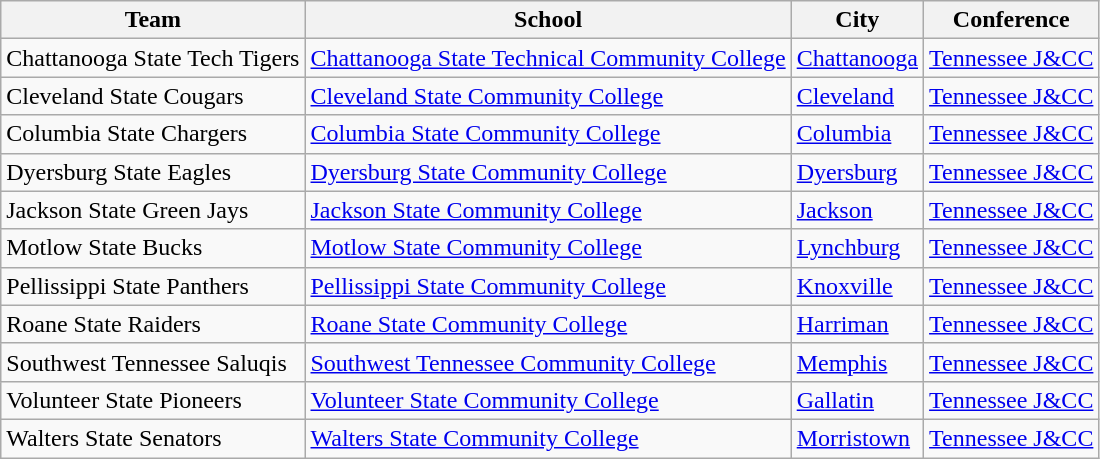<table class="sortable wikitable">
<tr>
<th>Team</th>
<th>School</th>
<th>City</th>
<th>Conference</th>
</tr>
<tr>
<td>Chattanooga State Tech Tigers</td>
<td><a href='#'>Chattanooga State Technical Community College</a></td>
<td><a href='#'>Chattanooga</a></td>
<td><a href='#'>Tennessee J&CC</a></td>
</tr>
<tr>
<td>Cleveland State Cougars</td>
<td><a href='#'>Cleveland State Community College</a></td>
<td><a href='#'>Cleveland</a></td>
<td><a href='#'>Tennessee J&CC</a></td>
</tr>
<tr>
<td>Columbia State Chargers</td>
<td><a href='#'>Columbia State Community College</a></td>
<td><a href='#'>Columbia</a></td>
<td><a href='#'>Tennessee J&CC</a></td>
</tr>
<tr>
<td>Dyersburg State Eagles</td>
<td><a href='#'>Dyersburg State Community College</a></td>
<td><a href='#'>Dyersburg</a></td>
<td><a href='#'>Tennessee J&CC</a></td>
</tr>
<tr>
<td>Jackson State Green Jays</td>
<td><a href='#'>Jackson State Community College</a></td>
<td><a href='#'>Jackson</a></td>
<td><a href='#'>Tennessee J&CC</a></td>
</tr>
<tr>
<td>Motlow State Bucks</td>
<td><a href='#'>Motlow State Community College</a></td>
<td><a href='#'>Lynchburg</a></td>
<td><a href='#'>Tennessee J&CC</a></td>
</tr>
<tr>
<td>Pellissippi State Panthers</td>
<td><a href='#'>Pellissippi State Community College</a></td>
<td><a href='#'>Knoxville</a></td>
<td><a href='#'>Tennessee J&CC</a></td>
</tr>
<tr>
<td>Roane State Raiders</td>
<td><a href='#'>Roane State Community College</a></td>
<td><a href='#'>Harriman</a></td>
<td><a href='#'>Tennessee J&CC</a></td>
</tr>
<tr>
<td>Southwest Tennessee Saluqis</td>
<td><a href='#'>Southwest Tennessee Community College</a></td>
<td><a href='#'>Memphis</a></td>
<td><a href='#'>Tennessee J&CC</a></td>
</tr>
<tr>
<td>Volunteer State Pioneers</td>
<td><a href='#'>Volunteer State Community College</a></td>
<td><a href='#'>Gallatin</a></td>
<td><a href='#'>Tennessee J&CC</a></td>
</tr>
<tr>
<td>Walters State Senators</td>
<td><a href='#'>Walters State Community College</a></td>
<td><a href='#'>Morristown</a></td>
<td><a href='#'>Tennessee J&CC</a></td>
</tr>
</table>
